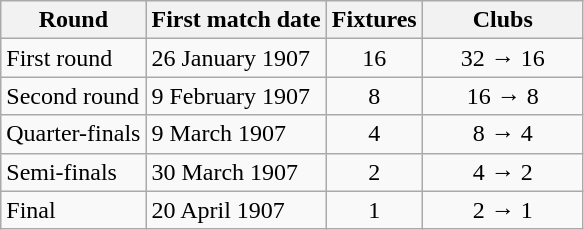<table class="wikitable">
<tr>
<th>Round</th>
<th>First match date</th>
<th>Fixtures</th>
<th width=100>Clubs</th>
</tr>
<tr align=center>
<td align=left>First round</td>
<td align=left>26 January 1907</td>
<td>16</td>
<td>32 → 16</td>
</tr>
<tr align=center>
<td align=left>Second round</td>
<td align=left>9 February 1907</td>
<td>8</td>
<td>16 → 8</td>
</tr>
<tr align=center>
<td align=left>Quarter-finals</td>
<td align=left>9 March 1907</td>
<td>4</td>
<td>8 → 4</td>
</tr>
<tr align=center>
<td align=left>Semi-finals</td>
<td align=left>30 March 1907</td>
<td>2</td>
<td>4 → 2</td>
</tr>
<tr align=center>
<td align=left>Final</td>
<td align=left>20 April 1907</td>
<td>1</td>
<td>2 → 1</td>
</tr>
</table>
